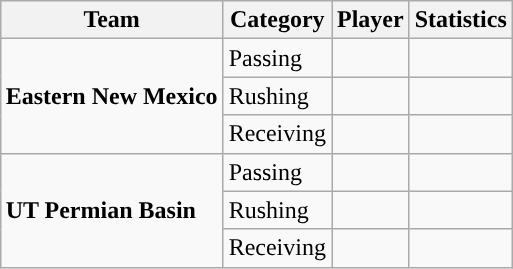<table class="wikitable" style="float: right;">
<tr>
<th>Team</th>
<th>Category</th>
<th>Player</th>
<th>Statistics</th>
</tr>
<tr>
<td rowspan=3><strong>Eastern New Mexico</strong></td>
<td>Passing</td>
<td></td>
<td></td>
</tr>
<tr>
<td>Rushing</td>
<td></td>
<td></td>
</tr>
<tr>
<td>Receiving</td>
<td></td>
<td></td>
</tr>
<tr>
<td rowspan=3><strong>UT Permian Basin</strong></td>
<td>Passing</td>
<td></td>
<td></td>
</tr>
<tr>
<td>Rushing</td>
<td></td>
<td></td>
</tr>
<tr>
<td>Receiving</td>
<td></td>
<td></td>
</tr>
</table>
